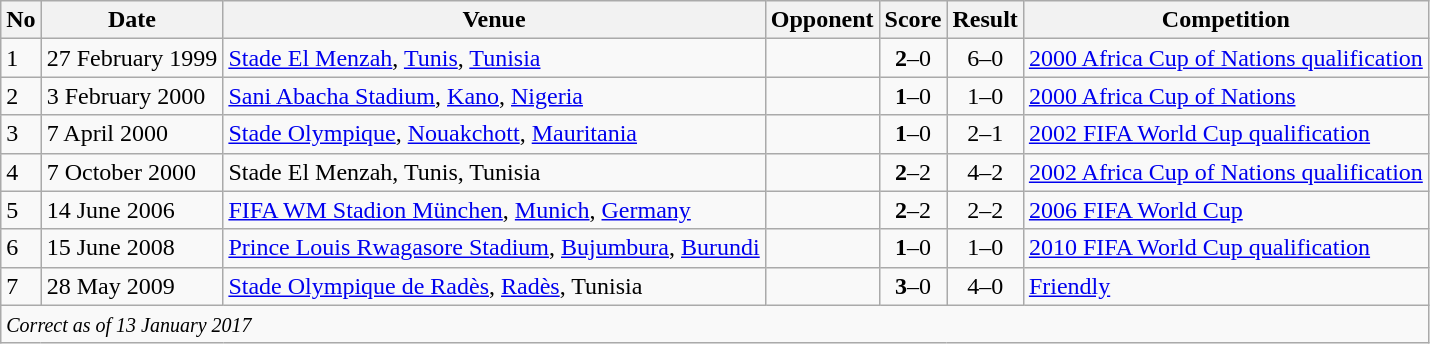<table class="wikitable">
<tr>
<th>No</th>
<th>Date</th>
<th>Venue</th>
<th>Opponent</th>
<th>Score</th>
<th>Result</th>
<th>Competition</th>
</tr>
<tr>
<td>1</td>
<td>27 February 1999</td>
<td><a href='#'>Stade El Menzah</a>, <a href='#'>Tunis</a>, <a href='#'>Tunisia</a></td>
<td></td>
<td align=center><strong>2</strong>–0</td>
<td align=center>6–0</td>
<td><a href='#'>2000 Africa Cup of Nations qualification</a></td>
</tr>
<tr>
<td>2</td>
<td>3 February 2000</td>
<td><a href='#'>Sani Abacha Stadium</a>, <a href='#'>Kano</a>, <a href='#'>Nigeria</a></td>
<td></td>
<td align=center><strong>1</strong>–0</td>
<td align=center>1–0</td>
<td><a href='#'>2000 Africa Cup of Nations</a></td>
</tr>
<tr>
<td>3</td>
<td>7 April 2000</td>
<td><a href='#'>Stade Olympique</a>, <a href='#'>Nouakchott</a>, <a href='#'>Mauritania</a></td>
<td></td>
<td align=center><strong>1</strong>–0</td>
<td align=center>2–1</td>
<td><a href='#'>2002 FIFA World Cup qualification</a></td>
</tr>
<tr>
<td>4</td>
<td>7 October 2000</td>
<td>Stade El Menzah, Tunis, Tunisia</td>
<td></td>
<td align=center><strong>2</strong>–2</td>
<td align=center>4–2</td>
<td><a href='#'>2002 Africa Cup of Nations qualification</a></td>
</tr>
<tr>
<td>5</td>
<td>14 June 2006</td>
<td><a href='#'>FIFA WM Stadion München</a>, <a href='#'>Munich</a>, <a href='#'>Germany</a></td>
<td></td>
<td align=center><strong>2</strong>–2</td>
<td align=center>2–2</td>
<td><a href='#'>2006 FIFA World Cup</a></td>
</tr>
<tr>
<td>6</td>
<td>15 June 2008</td>
<td><a href='#'>Prince Louis Rwagasore Stadium</a>, <a href='#'>Bujumbura</a>, <a href='#'>Burundi</a></td>
<td></td>
<td align=center><strong>1</strong>–0</td>
<td align=center>1–0</td>
<td><a href='#'>2010 FIFA World Cup qualification</a></td>
</tr>
<tr>
<td>7</td>
<td>28 May 2009</td>
<td><a href='#'>Stade Olympique de Radès</a>, <a href='#'>Radès</a>, Tunisia</td>
<td></td>
<td align=center><strong>3</strong>–0</td>
<td align=center>4–0</td>
<td><a href='#'>Friendly</a></td>
</tr>
<tr>
<td colspan="12"><small><em>Correct as of 13 January 2017</em></small></td>
</tr>
</table>
